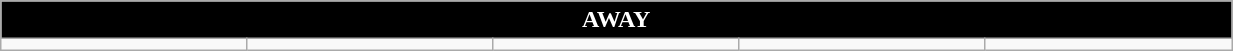<table class="wikitable collapsible collapsed" style="width:65%">
<tr>
<th colspan=7 ! style="color:white; background:black">AWAY</th>
</tr>
<tr>
<td></td>
<td></td>
<td></td>
<td></td>
<td></td>
</tr>
</table>
